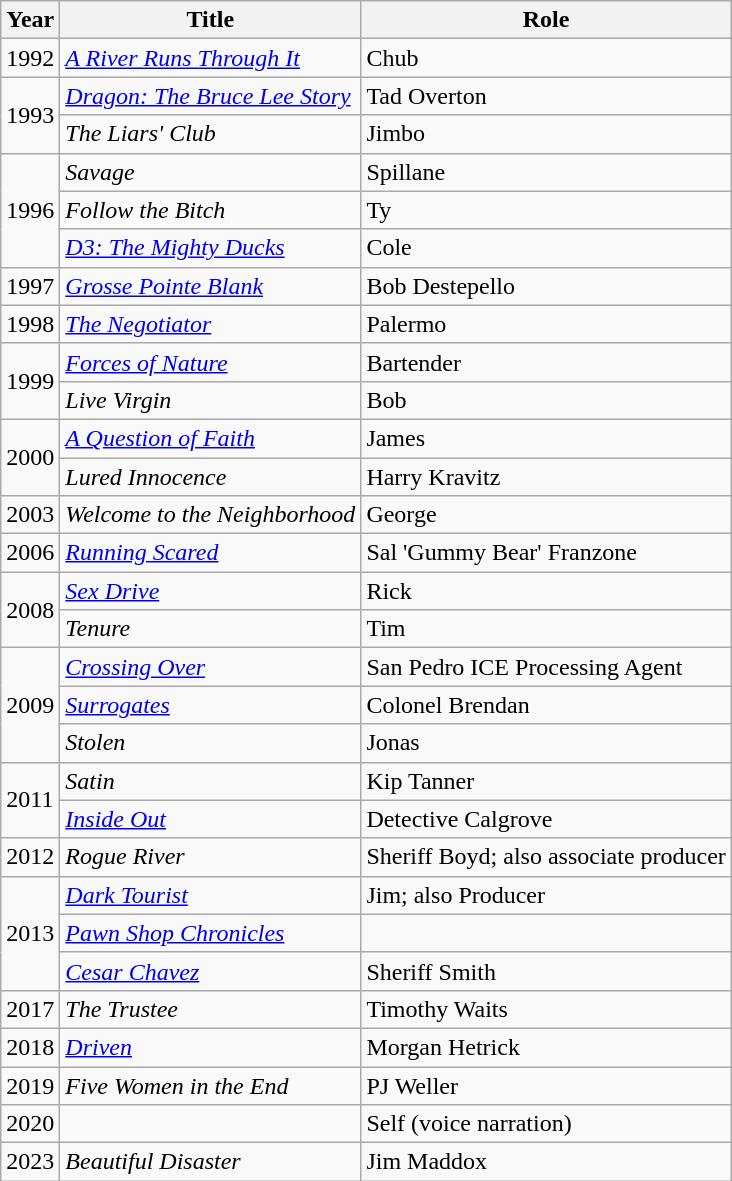<table class="wikitable sortable">
<tr>
<th>Year</th>
<th>Title</th>
<th>Role</th>
</tr>
<tr>
<td>1992</td>
<td><em><a href='#'>A River Runs Through It</a></em></td>
<td>Chub</td>
</tr>
<tr>
<td rowspan=2>1993</td>
<td><em><a href='#'>Dragon: The Bruce Lee Story</a></em></td>
<td>Tad Overton</td>
</tr>
<tr>
<td><em>The Liars' Club</em></td>
<td>Jimbo</td>
</tr>
<tr>
<td rowspan=3>1996</td>
<td><em>Savage</em></td>
<td>Spillane</td>
</tr>
<tr>
<td><em>Follow the Bitch</em></td>
<td>Ty</td>
</tr>
<tr>
<td><em><a href='#'>D3: The Mighty Ducks</a></em></td>
<td>Cole</td>
</tr>
<tr>
<td>1997</td>
<td><em><a href='#'>Grosse Pointe Blank</a></em></td>
<td>Bob Destepello</td>
</tr>
<tr>
<td>1998</td>
<td><em><a href='#'>The Negotiator</a></em></td>
<td>Palermo</td>
</tr>
<tr>
<td rowspan=2>1999</td>
<td><em><a href='#'>Forces of Nature</a></em></td>
<td>Bartender</td>
</tr>
<tr>
<td><em>Live Virgin</em></td>
<td>Bob</td>
</tr>
<tr>
<td rowspan=2>2000</td>
<td><em><a href='#'>A Question of Faith</a></em></td>
<td>James</td>
</tr>
<tr>
<td><em>Lured Innocence</em></td>
<td>Harry Kravitz</td>
</tr>
<tr>
<td>2003</td>
<td><em>Welcome to the Neighborhood</em></td>
<td>George</td>
</tr>
<tr>
<td>2006</td>
<td><em><a href='#'>Running Scared</a></em></td>
<td>Sal 'Gummy Bear' Franzone</td>
</tr>
<tr>
<td rowspan=2>2008</td>
<td><em><a href='#'>Sex Drive</a></em></td>
<td>Rick</td>
</tr>
<tr>
<td><em>Tenure</em></td>
<td>Tim</td>
</tr>
<tr>
<td rowspan=3>2009</td>
<td><em><a href='#'>Crossing Over</a></em></td>
<td>San Pedro ICE Processing Agent</td>
</tr>
<tr>
<td><em><a href='#'>Surrogates</a></em></td>
<td>Colonel Brendan</td>
</tr>
<tr>
<td><em>Stolen</em></td>
<td>Jonas</td>
</tr>
<tr>
<td rowspan=2>2011</td>
<td><em>Satin</em></td>
<td>Kip Tanner</td>
</tr>
<tr>
<td><em><a href='#'>Inside Out</a></em></td>
<td>Detective Calgrove</td>
</tr>
<tr>
<td>2012</td>
<td><em>Rogue River</em></td>
<td>Sheriff Boyd; also associate producer</td>
</tr>
<tr>
<td rowspan=3>2013</td>
<td><em><a href='#'>Dark Tourist</a></em></td>
<td>Jim; also Producer</td>
</tr>
<tr>
<td><em><a href='#'>Pawn Shop Chronicles</a></em></td>
<td></td>
</tr>
<tr>
<td><em><a href='#'>Cesar Chavez</a></em></td>
<td>Sheriff Smith</td>
</tr>
<tr>
<td>2017</td>
<td><em>The Trustee</em></td>
<td>Timothy Waits</td>
</tr>
<tr>
<td>2018</td>
<td><em><a href='#'>Driven</a></em></td>
<td>Morgan Hetrick</td>
</tr>
<tr>
<td>2019</td>
<td><em>Five Women in the End</em></td>
<td>PJ Weller</td>
</tr>
<tr>
<td>2020</td>
<td><em></em></td>
<td>Self (voice narration)</td>
</tr>
<tr>
<td>2023</td>
<td><em>Beautiful Disaster</em></td>
<td>Jim Maddox</td>
</tr>
</table>
